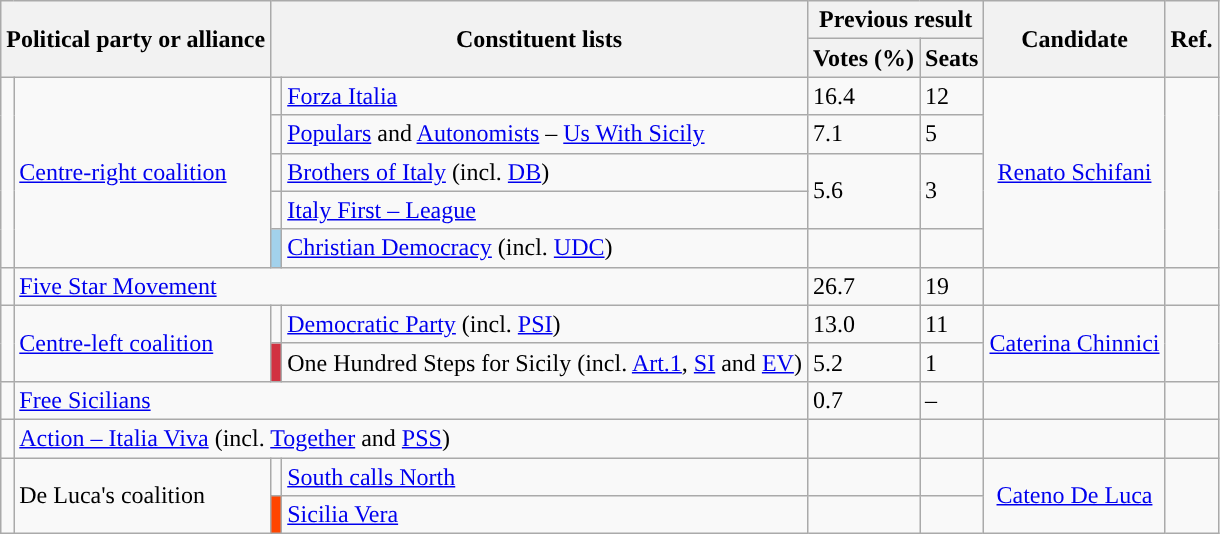<table class="wikitable" style="text-align:left">
<tr>
<th colspan=2 rowspan="2">Political party or alliance</th>
<th colspan=2 rowspan="2">Constituent lists</th>
<th colspan="2">Previous result</th>
<th rowspan="2">Candidate</th>
<th rowspan="2">Ref.</th>
</tr>
<tr>
<th>Votes (%)</th>
<th>Seats</th>
</tr>
<tr>
<td rowspan="5" style="background:"></td>
<td rowspan=5><a href='#'>Centre-right coalition</a></td>
<td></td>
<td style="text-align:left;"><a href='#'>Forza Italia</a></td>
<td>16.4</td>
<td>12</td>
<td rowspan="5" style="text-align:center;"><a href='#'>Renato Schifani</a></td>
<td rowspan="5" style="text-align:center;"></td>
</tr>
<tr>
<td></td>
<td style="text-align:left;"><a href='#'>Populars</a> and <a href='#'>Autonomists</a> – <a href='#'>Us With Sicily</a></td>
<td>7.1</td>
<td>5</td>
</tr>
<tr>
<td></td>
<td style="text-align:left;"><a href='#'>Brothers of Italy</a> (incl. <a href='#'>DB</a>)</td>
<td rowspan="2">5.6</td>
<td rowspan="2">3</td>
</tr>
<tr>
<td></td>
<td style="text-align:left;"><a href='#'>Italy First – League</a></td>
</tr>
<tr>
<td style="color:inherit;background:#A2D1EB"></td>
<td style="text-align:left;"><a href='#'>Christian Democracy</a> (incl. <a href='#'>UDC</a>)</td>
<td></td>
<td></td>
</tr>
<tr>
<td style="background-color:"></td>
<td colspan="3"><a href='#'>Five Star Movement</a></td>
<td>26.7</td>
<td>19</td>
<td></td>
<td></td>
</tr>
<tr>
<td rowspan="2" style="color:inherit;background:"></td>
<td rowspan=2"><a href='#'>Centre-left coalition</a></td>
<td></td>
<td style="text-align:left;"><a href='#'>Democratic Party</a> (incl. <a href='#'>PSI</a>)</td>
<td>13.0</td>
<td>11</td>
<td rowspan="2" style="text-align:center;"><a href='#'>Caterina Chinnici</a></td>
<td rowspan="2"></td>
</tr>
<tr>
<td style="color:inherit;background:#D13241"></td>
<td style="text-align:left;">One Hundred Steps for Sicily (incl. <a href='#'>Art.1</a>, <a href='#'>SI</a> and <a href='#'>EV</a>)</td>
<td>5.2</td>
<td>1</td>
</tr>
<tr>
<td style="background-color:"></td>
<td colspan="3"><a href='#'>Free Sicilians</a></td>
<td>0.7</td>
<td>–</td>
<td></td>
<td></td>
</tr>
<tr>
<td style="background-color:"></td>
<td colspan="3"><a href='#'>Action – Italia Viva</a> (incl. <a href='#'>Together</a> and <a href='#'>PSS</a>)</td>
<td></td>
<td></td>
<td></td>
<td></td>
</tr>
<tr>
<td rowspan="2" style="background:"></td>
<td rowspan=2>De Luca's coalition</td>
<td></td>
<td><a href='#'>South calls North</a></td>
<td></td>
<td></td>
<td rowspan="3" style="text-align:center;"><a href='#'>Cateno De Luca</a></td>
<td rowspan="3"></td>
</tr>
<tr>
<td style="color:inherit;background:#FF4500"></td>
<td style="text-align:left;"><a href='#'>Sicilia Vera</a></td>
<td></td>
<td></td>
</tr>
</table>
